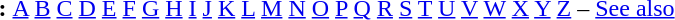<table id="toc" border="0">
<tr>
<th>:</th>
<td><a href='#'>A</a> <a href='#'>B</a> <a href='#'>C</a> <a href='#'>D</a> <a href='#'>E</a> <a href='#'>F</a> <a href='#'>G</a> <a href='#'>H</a> <a href='#'>I</a> <a href='#'>J</a> <a href='#'>K</a> <a href='#'>L</a> <a href='#'>M</a> <a href='#'>N</a> <a href='#'>O</a> <a href='#'>P</a> <a href='#'>Q</a> <a href='#'>R</a> <a href='#'>S</a> <a href='#'>T</a> <a href='#'>U</a> <a href='#'>V</a> <a href='#'>W</a> <a href='#'>X</a> <a href='#'>Y</a> <a href='#'>Z</a> – <a href='#'>See also</a></td>
</tr>
</table>
